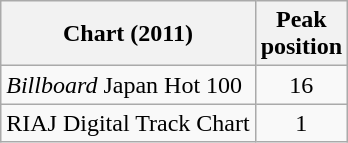<table class="wikitable">
<tr>
<th>Chart (2011)</th>
<th>Peak<br>position</th>
</tr>
<tr>
<td><em>Billboard</em> Japan Hot 100</td>
<td style="text-align:center;">16</td>
</tr>
<tr>
<td>RIAJ Digital Track Chart</td>
<td style="text-align:center;">1</td>
</tr>
</table>
